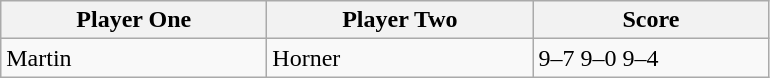<table class="wikitable">
<tr>
<th width=170>Player One</th>
<th width=170>Player Two</th>
<th width=150>Score</th>
</tr>
<tr>
<td> Martin</td>
<td> Horner</td>
<td>9–7 9–0 9–4</td>
</tr>
</table>
